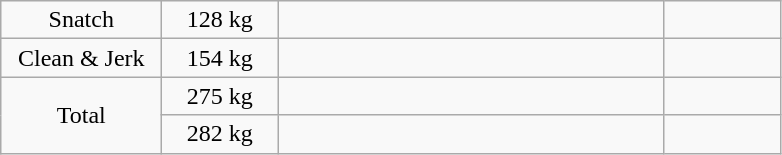<table class = "wikitable" style="text-align:center;">
<tr>
<td width=100>Snatch</td>
<td width=70>128 kg</td>
<td width=250 align=left><s></s></td>
<td width=70><s></s></td>
</tr>
<tr>
<td>Clean & Jerk</td>
<td>154 kg</td>
<td align=left><s></s></td>
<td><s></s></td>
</tr>
<tr>
<td rowspan=2>Total</td>
<td>275 kg</td>
<td align=left><s></s></td>
<td><s></s></td>
</tr>
<tr>
<td>282 kg</td>
<td align=left><s></s></td>
<td><s></s></td>
</tr>
</table>
